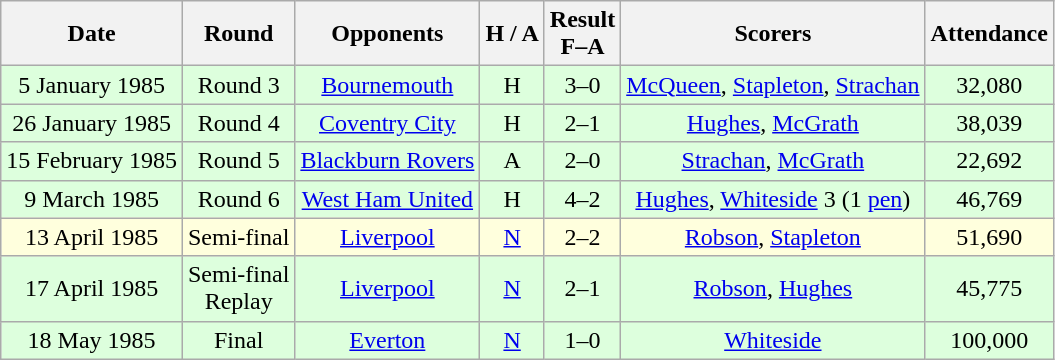<table class="wikitable" style="text-align:center">
<tr>
<th>Date</th>
<th>Round</th>
<th>Opponents</th>
<th>H / A</th>
<th>Result<br>F–A</th>
<th>Scorers</th>
<th>Attendance</th>
</tr>
<tr bgcolor="#ddffdd">
<td>5 January 1985</td>
<td>Round 3</td>
<td><a href='#'>Bournemouth</a></td>
<td>H</td>
<td>3–0</td>
<td><a href='#'>McQueen</a>, <a href='#'>Stapleton</a>, <a href='#'>Strachan</a></td>
<td>32,080</td>
</tr>
<tr bgcolor="#ddffdd">
<td>26 January 1985</td>
<td>Round 4</td>
<td><a href='#'>Coventry City</a></td>
<td>H</td>
<td>2–1</td>
<td><a href='#'>Hughes</a>, <a href='#'>McGrath</a></td>
<td>38,039</td>
</tr>
<tr bgcolor="#ddffdd">
<td>15 February 1985</td>
<td>Round 5</td>
<td><a href='#'>Blackburn Rovers</a></td>
<td>A</td>
<td>2–0</td>
<td><a href='#'>Strachan</a>, <a href='#'>McGrath</a></td>
<td>22,692</td>
</tr>
<tr bgcolor="#ddffdd">
<td>9 March 1985</td>
<td>Round 6</td>
<td><a href='#'>West Ham United</a></td>
<td>H</td>
<td>4–2</td>
<td><a href='#'>Hughes</a>, <a href='#'>Whiteside</a> 3 (1 <a href='#'>pen</a>)</td>
<td>46,769</td>
</tr>
<tr bgcolor="#ffffdd">
<td>13 April 1985</td>
<td>Semi-final</td>
<td><a href='#'>Liverpool</a></td>
<td><a href='#'>N</a></td>
<td>2–2</td>
<td><a href='#'>Robson</a>, <a href='#'>Stapleton</a></td>
<td>51,690</td>
</tr>
<tr bgcolor="#ddffdd">
<td>17 April 1985</td>
<td>Semi-final<br>Replay</td>
<td><a href='#'>Liverpool</a></td>
<td><a href='#'>N</a></td>
<td>2–1</td>
<td><a href='#'>Robson</a>, <a href='#'>Hughes</a></td>
<td>45,775</td>
</tr>
<tr bgcolor="#ddffdd">
<td>18 May 1985</td>
<td>Final</td>
<td><a href='#'>Everton</a></td>
<td><a href='#'>N</a></td>
<td>1–0</td>
<td><a href='#'>Whiteside</a></td>
<td>100,000</td>
</tr>
</table>
